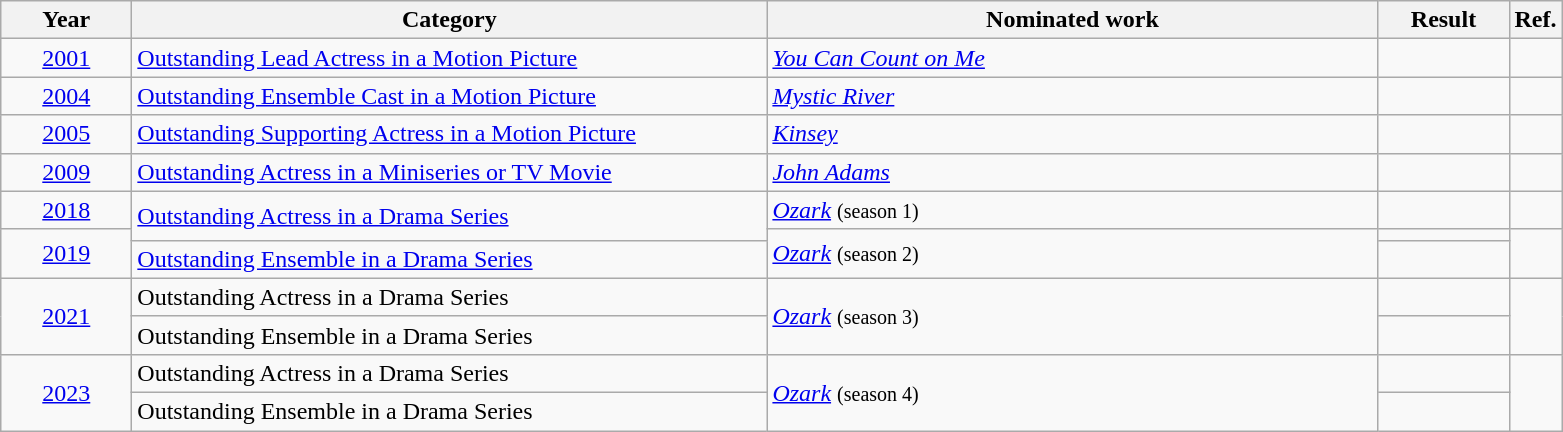<table class=wikitable>
<tr>
<th scope="col" style="width:5em;">Year</th>
<th scope="col" style="width:26em;">Category</th>
<th scope="col" style="width:25em;">Nominated work</th>
<th scope="col" style="width:5em;">Result</th>
<th>Ref.</th>
</tr>
<tr>
<td style="text-align:center;"><a href='#'>2001</a></td>
<td><a href='#'>Outstanding Lead Actress in a Motion Picture</a></td>
<td><em><a href='#'>You Can Count on Me</a></em></td>
<td></td>
<td style="text-align:center;"></td>
</tr>
<tr>
<td style="text-align:center;"><a href='#'>2004</a></td>
<td><a href='#'>Outstanding Ensemble Cast in a Motion Picture</a></td>
<td><em><a href='#'>Mystic River</a></em></td>
<td></td>
<td style="text-align:center;"></td>
</tr>
<tr>
<td style="text-align:center;"><a href='#'>2005</a></td>
<td><a href='#'>Outstanding Supporting Actress in a Motion Picture</a></td>
<td><em><a href='#'>Kinsey</a></em></td>
<td></td>
<td style="text-align:center;"></td>
</tr>
<tr>
<td style="text-align:center;"><a href='#'>2009</a></td>
<td><a href='#'>Outstanding Actress in a Miniseries or TV Movie</a></td>
<td><em><a href='#'>John Adams</a></em></td>
<td></td>
<td style="text-align:center;"></td>
</tr>
<tr>
<td style="text-align:center;",><a href='#'>2018</a></td>
<td rowspan="2"><a href='#'>Outstanding Actress in a Drama Series</a></td>
<td><em><a href='#'> Ozark</a></em> <small> (season 1) </small></td>
<td></td>
<td style="text-align:center;"></td>
</tr>
<tr>
<td style="text-align:center;", rowspan="2"><a href='#'>2019</a></td>
<td rowspan=2><em><a href='#'> Ozark</a></em> <small> (season 2) </small></td>
<td></td>
<td style="text-align:center;", rowspan=2></td>
</tr>
<tr>
<td><a href='#'>Outstanding Ensemble in a Drama Series</a></td>
<td></td>
</tr>
<tr>
<td style="text-align:center;", rowspan="2"><a href='#'>2021</a></td>
<td>Outstanding Actress in a Drama Series</td>
<td rowspan=2><em><a href='#'> Ozark</a></em> <small> (season 3) </small></td>
<td></td>
<td style="text-align:center;", rowspan=2></td>
</tr>
<tr>
<td>Outstanding Ensemble in a Drama Series</td>
<td></td>
</tr>
<tr>
<td style="text-align:center;", rowspan="2"><a href='#'>2023</a></td>
<td>Outstanding Actress in a Drama Series</td>
<td rowspan=2><em><a href='#'> Ozark</a></em> <small> (season 4) </small></td>
<td></td>
<td style="text-align:center;", rowspan=2></td>
</tr>
<tr>
<td>Outstanding Ensemble in a Drama Series</td>
<td></td>
</tr>
</table>
